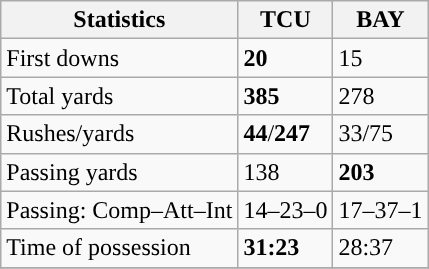<table class="wikitable" style="float: left;">
<tr>
<th>Statistics</th>
<th>TCU</th>
<th>BAY</th>
</tr>
<tr>
<td>First downs</td>
<td><strong>20</strong></td>
<td>15</td>
</tr>
<tr>
<td>Total yards</td>
<td><strong>385</strong></td>
<td>278</td>
</tr>
<tr>
<td>Rushes/yards</td>
<td><strong>44</strong>/<strong>247</strong></td>
<td>33/75</td>
</tr>
<tr>
<td>Passing yards</td>
<td>138</td>
<td><strong>203</strong></td>
</tr>
<tr>
<td>Passing: Comp–Att–Int</td>
<td>14–23–0</td>
<td>17–37–1</td>
</tr>
<tr>
<td>Time of possession</td>
<td><strong>31:23</strong></td>
<td>28:37</td>
</tr>
<tr>
</tr>
</table>
